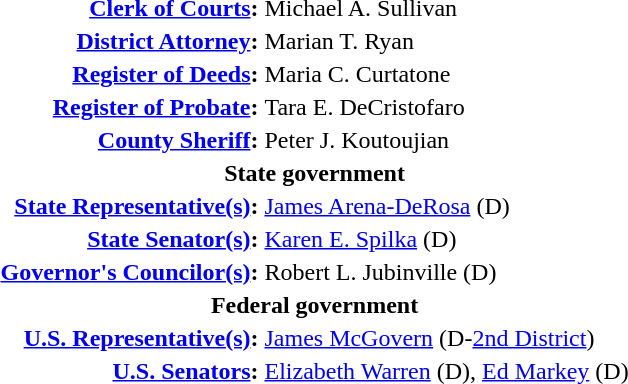<table class="toccolours">
<tr>
</tr>
<tr valign=top>
<th align=right><a href='#'>Clerk of Courts</a>:</th>
<td>Michael A. Sullivan</td>
</tr>
<tr valign=top>
<th align=right><a href='#'>District Attorney</a>:</th>
<td>Marian T. Ryan</td>
</tr>
<tr valign=top>
<th align=right><a href='#'>Register of Deeds</a>:</th>
<td>Maria C. Curtatone</td>
</tr>
<tr valign=top>
<th align=right><a href='#'>Register of Probate</a>:</th>
<td>Tara E. DeCristofaro</td>
</tr>
<tr valign=top>
<th align=right><a href='#'>County Sheriff</a>:</th>
<td>Peter J. Koutoujian</td>
</tr>
<tr>
<th colspan=2>State government</th>
</tr>
<tr valign=top>
<th align=right><a href='#'>State Representative(s)</a>:</th>
<td><a href='#'>James Arena-DeRosa</a> (D)</td>
</tr>
<tr valign=top>
<th align=right><a href='#'>State Senator(s)</a>:</th>
<td><a href='#'>Karen E. Spilka</a> (D)</td>
</tr>
<tr valign=top>
<th align=right><a href='#'>Governor's Councilor(s)</a>:</th>
<td>Robert L. Jubinville (D)</td>
</tr>
<tr>
<th colspan=2>Federal government</th>
</tr>
<tr valign=top>
<th align=right><a href='#'>U.S. Representative(s)</a>:</th>
<td><a href='#'>James McGovern</a> (D-<a href='#'>2nd District</a>)</td>
</tr>
<tr valign=top>
<th align=right><a href='#'>U.S. Senators</a>:</th>
<td><a href='#'>Elizabeth Warren</a> (D), <a href='#'>Ed Markey</a> (D)</td>
</tr>
</table>
